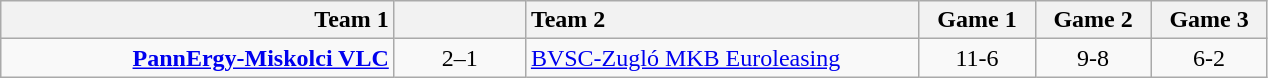<table class=wikitable style="text-align:center">
<tr>
<th style="width:255px; text-align:right;">Team 1</th>
<th style="width:80px;"></th>
<th style="width:255px; text-align:left;">Team 2</th>
<th style="width:70px;">Game 1</th>
<th style="width:70px;">Game 2</th>
<th style="width:70px;">Game 3</th>
</tr>
<tr>
<td align=right><strong><a href='#'>PannErgy-Miskolci VLC</a></strong> </td>
<td>2–1</td>
<td align=left> <a href='#'>BVSC-Zugló MKB Euroleasing</a></td>
<td>11-6</td>
<td>9-8</td>
<td>6-2</td>
</tr>
</table>
